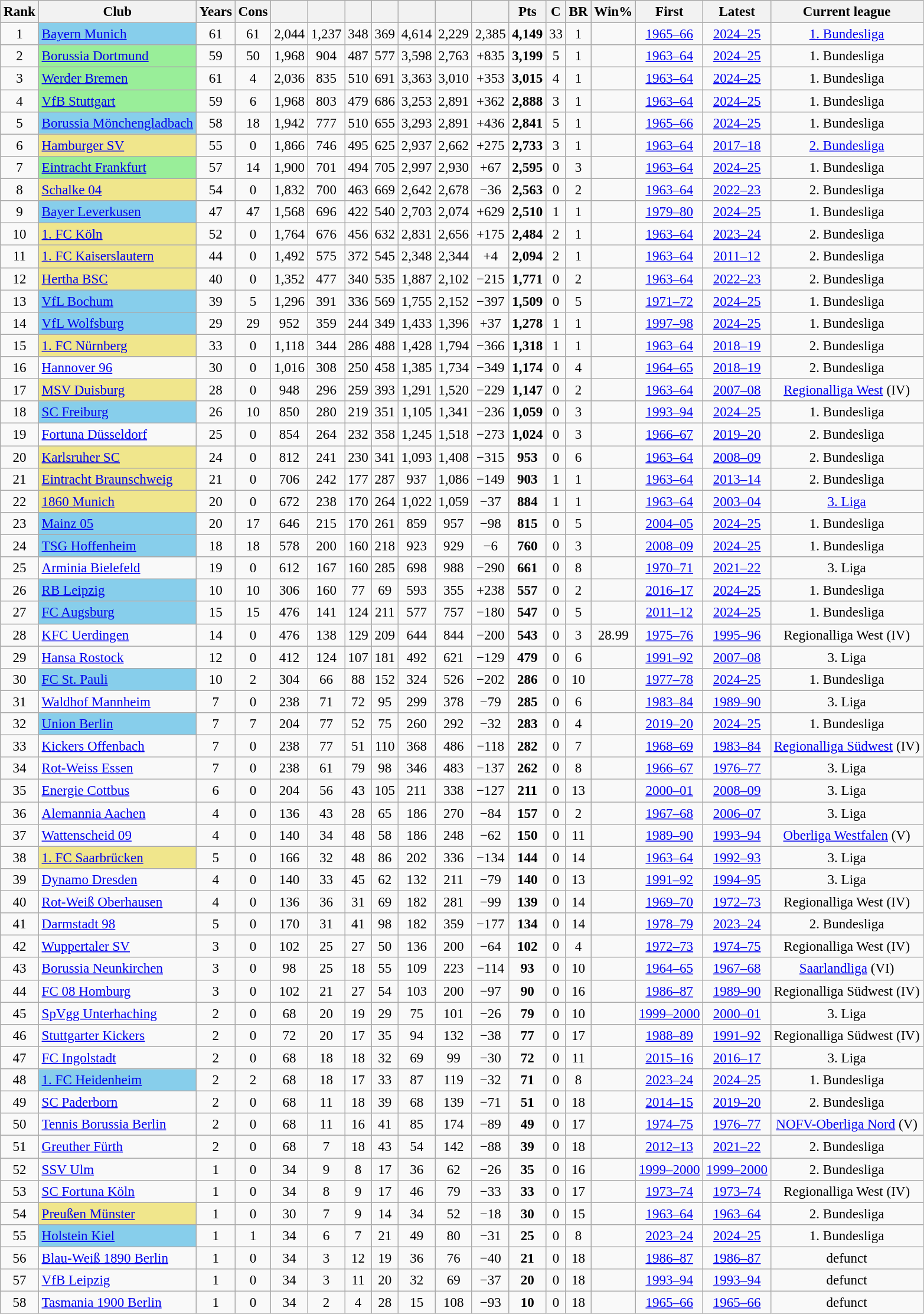<table class="wikitable sortable nowrap" style="text-align:center; font-size:96%">
<tr>
<th>Rank</th>
<th>Club</th>
<th>Years</th>
<th>Cons</th>
<th></th>
<th></th>
<th></th>
<th></th>
<th></th>
<th></th>
<th></th>
<th>Pts</th>
<th>C</th>
<th>BR</th>
<th>Win%</th>
<th>First</th>
<th>Latest</th>
<th>Current league</th>
</tr>
<tr>
<td>1</td>
<td style="background-color:#87CEEB" align="left"><a href='#'>Bayern Munich</a></td>
<td>61</td>
<td>61</td>
<td>2,044</td>
<td>1,237</td>
<td>348</td>
<td>369</td>
<td>4,614</td>
<td>2,229</td>
<td>2,385</td>
<td><strong>4,149</strong></td>
<td>33</td>
<td>1</td>
<td></td>
<td><a href='#'>1965–66</a></td>
<td><a href='#'>2024–25</a></td>
<td><a href='#'>1. Bundesliga</a></td>
</tr>
<tr>
<td>2</td>
<td style="background-color:#99EE99" align="left"><a href='#'>Borussia Dortmund</a></td>
<td>59</td>
<td>50</td>
<td>1,968</td>
<td>904</td>
<td>487</td>
<td>577</td>
<td>3,598</td>
<td>2,763</td>
<td>+835</td>
<td><strong>3,199</strong></td>
<td>5</td>
<td>1</td>
<td></td>
<td><a href='#'>1963–64</a></td>
<td><a href='#'>2024–25</a></td>
<td>1. Bundesliga</td>
</tr>
<tr>
<td>3</td>
<td style="background-color:#99EE99" align="left"><a href='#'>Werder Bremen</a></td>
<td>61</td>
<td>4</td>
<td>2,036</td>
<td>835</td>
<td>510</td>
<td>691</td>
<td>3,363</td>
<td>3,010</td>
<td>+353</td>
<td><strong>3,015</strong></td>
<td>4</td>
<td>1</td>
<td></td>
<td><a href='#'>1963–64</a></td>
<td><a href='#'>2024–25</a></td>
<td>1. Bundesliga</td>
</tr>
<tr>
<td>4</td>
<td style="background-color:#99EE99" align="left"><a href='#'>VfB Stuttgart</a></td>
<td>59</td>
<td>6</td>
<td>1,968</td>
<td>803</td>
<td>479</td>
<td>686</td>
<td>3,253</td>
<td>2,891</td>
<td>+362</td>
<td><strong>2,888</strong></td>
<td>3</td>
<td>1</td>
<td></td>
<td><a href='#'>1963–64</a></td>
<td><a href='#'>2024–25</a></td>
<td>1. Bundesliga</td>
</tr>
<tr>
<td>5</td>
<td style="background-color:#87CEEB" align="left"><a href='#'>Borussia Mönchengladbach</a></td>
<td>58</td>
<td>18</td>
<td>1,942</td>
<td>777</td>
<td>510</td>
<td>655</td>
<td>3,293</td>
<td>2,891</td>
<td>+436</td>
<td><strong>2,841 </strong></td>
<td>5</td>
<td>1</td>
<td></td>
<td><a href='#'>1965–66</a></td>
<td><a href='#'>2024–25</a></td>
<td>1. Bundesliga</td>
</tr>
<tr>
<td>6</td>
<td style="background-color:#F0E68C" align="left"><a href='#'>Hamburger SV</a></td>
<td>55</td>
<td>0</td>
<td>1,866</td>
<td>746</td>
<td>495</td>
<td>625</td>
<td>2,937</td>
<td>2,662</td>
<td>+275</td>
<td><strong>2,733</strong></td>
<td>3</td>
<td>1</td>
<td></td>
<td><a href='#'>1963–64</a></td>
<td><a href='#'>2017–18</a></td>
<td><a href='#'>2. Bundesliga</a></td>
</tr>
<tr>
<td>7</td>
<td style="background-color:#99EE99" align="left"><a href='#'>Eintracht Frankfurt</a></td>
<td>57</td>
<td>14</td>
<td>1,900</td>
<td>701</td>
<td>494</td>
<td>705</td>
<td>2,997</td>
<td>2,930</td>
<td>+67</td>
<td><strong>2,595</strong></td>
<td>0</td>
<td>3</td>
<td></td>
<td><a href='#'>1963–64</a></td>
<td><a href='#'>2024–25</a></td>
<td>1. Bundesliga</td>
</tr>
<tr>
<td>8</td>
<td style="background-color:#F0E68C" align="left"><a href='#'>Schalke 04</a></td>
<td>54</td>
<td>0</td>
<td>1,832</td>
<td>700</td>
<td>463</td>
<td>669</td>
<td>2,642</td>
<td>2,678</td>
<td>−36</td>
<td><strong>2,563</strong></td>
<td>0</td>
<td>2</td>
<td></td>
<td><a href='#'>1963–64</a></td>
<td><a href='#'>2022–23</a></td>
<td>2. Bundesliga</td>
</tr>
<tr>
<td>9</td>
<td style="background-color:#87CEEB" align="left"><a href='#'>Bayer Leverkusen</a></td>
<td>47</td>
<td>47</td>
<td>1,568</td>
<td>696</td>
<td>422</td>
<td>540</td>
<td>2,703</td>
<td>2,074</td>
<td>+629</td>
<td><strong>2,510</strong></td>
<td>1</td>
<td>1</td>
<td></td>
<td><a href='#'>1979–80</a></td>
<td><a href='#'>2024–25</a></td>
<td>1. Bundesliga</td>
</tr>
<tr>
<td>10</td>
<td style="background-color:#F0E68C" align="left"><a href='#'>1. FC Köln</a></td>
<td>52</td>
<td>0</td>
<td>1,764</td>
<td>676</td>
<td>456</td>
<td>632</td>
<td>2,831</td>
<td>2,656</td>
<td>+175</td>
<td><strong>2,484</strong></td>
<td>2</td>
<td>1</td>
<td></td>
<td><a href='#'>1963–64</a></td>
<td><a href='#'>2023–24</a></td>
<td>2. Bundesliga</td>
</tr>
<tr>
<td>11</td>
<td style="background-color:#F0E68C" align="left"><a href='#'>1. FC Kaiserslautern</a></td>
<td>44</td>
<td>0</td>
<td>1,492</td>
<td>575</td>
<td>372</td>
<td>545</td>
<td>2,348</td>
<td>2,344</td>
<td>+4</td>
<td><strong>2,094</strong></td>
<td>2</td>
<td>1</td>
<td></td>
<td><a href='#'>1963–64</a></td>
<td><a href='#'>2011–12</a></td>
<td>2. Bundesliga</td>
</tr>
<tr>
<td>12</td>
<td style="background-color:#F0E68C" align="left"><a href='#'>Hertha BSC</a></td>
<td>40</td>
<td>0</td>
<td>1,352</td>
<td>477</td>
<td>340</td>
<td>535</td>
<td>1,887</td>
<td>2,102</td>
<td>−215</td>
<td><strong>1,771</strong></td>
<td>0</td>
<td>2</td>
<td></td>
<td><a href='#'>1963–64</a></td>
<td><a href='#'>2022–23</a></td>
<td>2. Bundesliga</td>
</tr>
<tr>
<td>13</td>
<td style="background-color:#87CEEB" align="left"><a href='#'>VfL Bochum</a></td>
<td>39</td>
<td>5</td>
<td>1,296</td>
<td>391</td>
<td>336</td>
<td>569</td>
<td>1,755</td>
<td>2,152</td>
<td>−397</td>
<td><strong>1,509</strong></td>
<td>0</td>
<td>5</td>
<td></td>
<td><a href='#'>1971–72</a></td>
<td><a href='#'>2024–25</a></td>
<td>1. Bundesliga</td>
</tr>
<tr>
<td>14</td>
<td style="background-color:#87CEEB" align="left"><a href='#'>VfL Wolfsburg</a></td>
<td>29</td>
<td>29</td>
<td>952</td>
<td>359</td>
<td>244</td>
<td>349</td>
<td>1,433</td>
<td>1,396</td>
<td>+37</td>
<td><strong>1,278</strong></td>
<td>1</td>
<td>1</td>
<td></td>
<td><a href='#'>1997–98</a></td>
<td><a href='#'>2024–25</a></td>
<td>1. Bundesliga</td>
</tr>
<tr>
<td>15</td>
<td style="background-color:#F0E68C" align="left"><a href='#'>1. FC Nürnberg</a></td>
<td>33</td>
<td>0</td>
<td>1,118</td>
<td>344</td>
<td>286</td>
<td>488</td>
<td>1,428</td>
<td>1,794</td>
<td>−366</td>
<td><strong>1,318</strong></td>
<td>1</td>
<td>1</td>
<td></td>
<td><a href='#'>1963–64</a></td>
<td><a href='#'>2018–19</a></td>
<td>2. Bundesliga</td>
</tr>
<tr>
<td>16</td>
<td align="left"><a href='#'>Hannover 96</a></td>
<td>30</td>
<td>0</td>
<td>1,016</td>
<td>308</td>
<td>250</td>
<td>458</td>
<td>1,385</td>
<td>1,734</td>
<td>−349</td>
<td><strong>1,174</strong></td>
<td>0</td>
<td>4</td>
<td></td>
<td><a href='#'>1964–65</a></td>
<td><a href='#'>2018–19</a></td>
<td>2. Bundesliga</td>
</tr>
<tr>
<td>17</td>
<td style="background-color:#F0E68C" align="left"><a href='#'>MSV Duisburg</a></td>
<td>28</td>
<td>0</td>
<td>948</td>
<td>296</td>
<td>259</td>
<td>393</td>
<td>1,291</td>
<td>1,520</td>
<td>−229</td>
<td><strong>1,147</strong></td>
<td>0</td>
<td>2</td>
<td></td>
<td><a href='#'>1963–64</a></td>
<td><a href='#'>2007–08</a></td>
<td data-sort-value="4. Liga"><a href='#'>Regionalliga West</a> (IV)</td>
</tr>
<tr>
<td>18</td>
<td style="background-color:#87CEEB" align="left"><a href='#'>SC Freiburg</a></td>
<td>26</td>
<td>10</td>
<td>850</td>
<td>280</td>
<td>219</td>
<td>351</td>
<td>1,105</td>
<td>1,341</td>
<td>−236</td>
<td><strong>1,059</strong></td>
<td>0</td>
<td>3</td>
<td></td>
<td><a href='#'>1993–94</a></td>
<td><a href='#'>2024–25</a></td>
<td>1. Bundesliga</td>
</tr>
<tr>
<td>19</td>
<td align="left"><a href='#'>Fortuna Düsseldorf</a></td>
<td>25</td>
<td>0</td>
<td>854</td>
<td>264</td>
<td>232</td>
<td>358</td>
<td>1,245</td>
<td>1,518</td>
<td>−273</td>
<td><strong>1,024</strong></td>
<td>0</td>
<td>3</td>
<td></td>
<td><a href='#'>1966–67</a></td>
<td><a href='#'>2019–20</a></td>
<td>2. Bundesliga</td>
</tr>
<tr>
<td>20</td>
<td style="background-color:#F0E68C" align="left"><a href='#'>Karlsruher SC</a></td>
<td>24</td>
<td>0</td>
<td>812</td>
<td>241</td>
<td>230</td>
<td>341</td>
<td>1,093</td>
<td>1,408</td>
<td>−315</td>
<td><strong>953</strong></td>
<td>0</td>
<td>6</td>
<td></td>
<td><a href='#'>1963–64</a></td>
<td><a href='#'>2008–09</a></td>
<td>2. Bundesliga</td>
</tr>
<tr>
<td>21</td>
<td style="background-color:#F0E68C" align="left"><a href='#'>Eintracht Braunschweig</a></td>
<td>21</td>
<td>0</td>
<td>706</td>
<td>242</td>
<td>177</td>
<td>287</td>
<td>937</td>
<td>1,086</td>
<td>−149</td>
<td><strong>903</strong></td>
<td>1</td>
<td>1</td>
<td></td>
<td><a href='#'>1963–64</a></td>
<td><a href='#'>2013–14</a></td>
<td>2. Bundesliga</td>
</tr>
<tr>
<td>22</td>
<td style="background-color:#F0E68C" align="left"><a href='#'>1860 Munich</a></td>
<td>20</td>
<td>0</td>
<td>672</td>
<td>238</td>
<td>170</td>
<td>264</td>
<td>1,022</td>
<td>1,059</td>
<td>−37</td>
<td><strong>884</strong></td>
<td>1</td>
<td>1</td>
<td></td>
<td><a href='#'>1963–64</a></td>
<td><a href='#'>2003–04</a></td>
<td><a href='#'>3. Liga</a></td>
</tr>
<tr>
<td>23</td>
<td style="background-color:#87CEEB" align="left"><a href='#'>Mainz 05</a></td>
<td>20</td>
<td>17</td>
<td>646</td>
<td>215</td>
<td>170</td>
<td>261</td>
<td>859</td>
<td>957</td>
<td>−98</td>
<td><strong>815 </strong></td>
<td>0</td>
<td>5</td>
<td></td>
<td><a href='#'>2004–05</a></td>
<td><a href='#'>2024–25</a></td>
<td>1. Bundesliga</td>
</tr>
<tr>
<td>24</td>
<td style="background-color:#87CEEB" align="left"><a href='#'>TSG Hoffenheim</a></td>
<td>18</td>
<td>18</td>
<td>578</td>
<td>200</td>
<td>160</td>
<td>218</td>
<td>923</td>
<td>929</td>
<td>−6</td>
<td><strong>760</strong></td>
<td>0</td>
<td>3</td>
<td></td>
<td><a href='#'>2008–09</a></td>
<td><a href='#'>2024–25</a></td>
<td>1. Bundesliga</td>
</tr>
<tr>
<td>25</td>
<td align="left"><a href='#'>Arminia Bielefeld</a></td>
<td>19</td>
<td>0</td>
<td>612</td>
<td>167</td>
<td>160</td>
<td>285</td>
<td>698</td>
<td>988</td>
<td>−290</td>
<td><strong>661</strong></td>
<td>0</td>
<td>8</td>
<td></td>
<td><a href='#'>1970–71</a></td>
<td><a href='#'>2021–22</a></td>
<td>3. Liga</td>
</tr>
<tr>
<td>26</td>
<td style="background-color:#87CEEB" align="left"><a href='#'>RB Leipzig</a></td>
<td>10</td>
<td>10</td>
<td>306</td>
<td>160</td>
<td>77</td>
<td>69</td>
<td>593</td>
<td>355</td>
<td>+238</td>
<td><strong>557</strong></td>
<td>0</td>
<td>2</td>
<td></td>
<td><a href='#'>2016–17</a></td>
<td><a href='#'>2024–25</a></td>
<td>1. Bundesliga</td>
</tr>
<tr>
<td>27</td>
<td style="background-color:#87CEEB" align="left"><a href='#'>FC Augsburg</a></td>
<td>15</td>
<td>15</td>
<td>476</td>
<td>141</td>
<td>124</td>
<td>211</td>
<td>577</td>
<td>757</td>
<td>−180</td>
<td><strong>547</strong></td>
<td>0</td>
<td>5</td>
<td></td>
<td><a href='#'>2011–12</a></td>
<td><a href='#'>2024–25</a></td>
<td>1. Bundesliga</td>
</tr>
<tr>
<td>28</td>
<td align="left"><a href='#'>KFC Uerdingen</a></td>
<td>14</td>
<td>0</td>
<td>476</td>
<td>138</td>
<td>129</td>
<td>209</td>
<td>644</td>
<td>844</td>
<td>−200</td>
<td><strong>543</strong></td>
<td>0</td>
<td>3</td>
<td>28.99</td>
<td><a href='#'>1975–76</a></td>
<td><a href='#'>1995–96</a></td>
<td data-sort-value="4. Liga">Regionalliga West (IV)</td>
</tr>
<tr>
<td>29</td>
<td align="left"><a href='#'>Hansa Rostock</a></td>
<td>12</td>
<td>0</td>
<td>412</td>
<td>124</td>
<td>107</td>
<td>181</td>
<td>492</td>
<td>621</td>
<td>−129</td>
<td><strong>479</strong></td>
<td>0</td>
<td>6</td>
<td></td>
<td><a href='#'>1991–92</a></td>
<td><a href='#'>2007–08</a></td>
<td>3. Liga</td>
</tr>
<tr>
<td>30</td>
<td style="background-color:#87CEEB" align="left"><a href='#'>FC St. Pauli</a></td>
<td>10</td>
<td>2</td>
<td>304</td>
<td>66</td>
<td>88</td>
<td>152</td>
<td>324</td>
<td>526</td>
<td>−202</td>
<td><strong>286</strong></td>
<td>0</td>
<td>10</td>
<td></td>
<td><a href='#'>1977–78</a></td>
<td><a href='#'>2024–25</a></td>
<td>1. Bundesliga</td>
</tr>
<tr>
<td>31</td>
<td align="left"><a href='#'>Waldhof Mannheim</a></td>
<td>7</td>
<td>0</td>
<td>238</td>
<td>71</td>
<td>72</td>
<td>95</td>
<td>299</td>
<td>378</td>
<td>−79</td>
<td><strong>285</strong></td>
<td>0</td>
<td>6</td>
<td></td>
<td><a href='#'>1983–84</a></td>
<td><a href='#'>1989–90</a></td>
<td>3. Liga</td>
</tr>
<tr>
<td>32</td>
<td style="background-color:#87CEEB" align="left"><a href='#'>Union Berlin</a></td>
<td>7</td>
<td>7</td>
<td>204</td>
<td>77</td>
<td>52</td>
<td>75</td>
<td>260</td>
<td>292</td>
<td>−32</td>
<td><strong>283</strong></td>
<td>0</td>
<td>4</td>
<td></td>
<td><a href='#'>2019–20</a></td>
<td><a href='#'>2024–25</a></td>
<td>1. Bundesliga</td>
</tr>
<tr>
<td>33</td>
<td align="left"><a href='#'>Kickers Offenbach</a></td>
<td>7</td>
<td>0</td>
<td>238</td>
<td>77</td>
<td>51</td>
<td>110</td>
<td>368</td>
<td>486</td>
<td>−118</td>
<td><strong>282</strong></td>
<td>0</td>
<td>7</td>
<td></td>
<td><a href='#'>1968–69</a></td>
<td><a href='#'>1983–84</a></td>
<td data-sort-value="4. Liga"><a href='#'>Regionalliga Südwest</a> (IV)</td>
</tr>
<tr>
<td>34</td>
<td align="left"><a href='#'>Rot-Weiss Essen</a></td>
<td>7</td>
<td>0</td>
<td>238</td>
<td>61</td>
<td>79</td>
<td>98</td>
<td>346</td>
<td>483</td>
<td>−137</td>
<td><strong>262</strong></td>
<td>0</td>
<td>8</td>
<td></td>
<td><a href='#'>1966–67</a></td>
<td><a href='#'>1976–77</a></td>
<td>3. Liga</td>
</tr>
<tr>
<td>35</td>
<td align="left"><a href='#'>Energie Cottbus</a></td>
<td>6</td>
<td>0</td>
<td>204</td>
<td>56</td>
<td>43</td>
<td>105</td>
<td>211</td>
<td>338</td>
<td>−127</td>
<td><strong>211</strong></td>
<td>0</td>
<td>13</td>
<td></td>
<td><a href='#'>2000–01</a></td>
<td><a href='#'>2008–09</a></td>
<td>3. Liga</td>
</tr>
<tr>
<td>36</td>
<td align="left"><a href='#'>Alemannia Aachen</a></td>
<td>4</td>
<td>0</td>
<td>136</td>
<td>43</td>
<td>28</td>
<td>65</td>
<td>186</td>
<td>270</td>
<td>−84</td>
<td><strong>157</strong></td>
<td>0</td>
<td>2</td>
<td></td>
<td><a href='#'>1967–68</a></td>
<td><a href='#'>2006–07</a></td>
<td>3. Liga</td>
</tr>
<tr>
<td>37</td>
<td align="left"><a href='#'>Wattenscheid 09</a></td>
<td>4</td>
<td>0</td>
<td>140</td>
<td>34</td>
<td>48</td>
<td>58</td>
<td>186</td>
<td>248</td>
<td>−62</td>
<td><strong>150</strong></td>
<td>0</td>
<td>11</td>
<td></td>
<td><a href='#'>1989–90</a></td>
<td><a href='#'>1993–94</a></td>
<td data-sort-value="5. Liga"><a href='#'>Oberliga Westfalen</a> (V)</td>
</tr>
<tr>
<td>38</td>
<td style="background-color:#F0E68C" align="left"><a href='#'>1. FC Saarbrücken</a></td>
<td>5</td>
<td>0</td>
<td>166</td>
<td>32</td>
<td>48</td>
<td>86</td>
<td>202</td>
<td>336</td>
<td>−134</td>
<td><strong>144</strong></td>
<td>0</td>
<td>14</td>
<td></td>
<td><a href='#'>1963–64</a></td>
<td><a href='#'>1992–93</a></td>
<td>3. Liga</td>
</tr>
<tr>
<td>39</td>
<td align="left"><a href='#'>Dynamo Dresden</a></td>
<td>4</td>
<td>0</td>
<td>140</td>
<td>33</td>
<td>45</td>
<td>62</td>
<td>132</td>
<td>211</td>
<td>−79</td>
<td><strong>140</strong></td>
<td>0</td>
<td>13</td>
<td></td>
<td><a href='#'>1991–92</a></td>
<td><a href='#'>1994–95</a></td>
<td>3. Liga</td>
</tr>
<tr>
<td>40</td>
<td align="left"><a href='#'>Rot-Weiß Oberhausen</a></td>
<td>4</td>
<td>0</td>
<td>136</td>
<td>36</td>
<td>31</td>
<td>69</td>
<td>182</td>
<td>281</td>
<td>−99</td>
<td><strong>139</strong></td>
<td>0</td>
<td>14</td>
<td></td>
<td><a href='#'>1969–70</a></td>
<td><a href='#'>1972–73</a></td>
<td data-sort-value="4. Liga">Regionalliga West (IV)</td>
</tr>
<tr>
<td>41</td>
<td align="left"><a href='#'>Darmstadt 98</a></td>
<td>5</td>
<td>0</td>
<td>170</td>
<td>31</td>
<td>41</td>
<td>98</td>
<td>182</td>
<td>359</td>
<td>−177</td>
<td><strong>134</strong></td>
<td>0</td>
<td>14</td>
<td></td>
<td><a href='#'>1978–79</a></td>
<td><a href='#'>2023–24</a></td>
<td>2. Bundesliga</td>
</tr>
<tr>
<td>42</td>
<td align="left"><a href='#'>Wuppertaler SV</a></td>
<td>3</td>
<td>0</td>
<td>102</td>
<td>25</td>
<td>27</td>
<td>50</td>
<td>136</td>
<td>200</td>
<td>−64</td>
<td><strong>102</strong></td>
<td>0</td>
<td>4</td>
<td></td>
<td><a href='#'>1972–73</a></td>
<td><a href='#'>1974–75</a></td>
<td data-sort-value="4. Liga">Regionalliga West (IV)</td>
</tr>
<tr>
<td>43</td>
<td align="left"><a href='#'>Borussia Neunkirchen</a></td>
<td>3</td>
<td>0</td>
<td>98</td>
<td>25</td>
<td>18</td>
<td>55</td>
<td>109</td>
<td>223</td>
<td>−114</td>
<td><strong>93</strong></td>
<td>0</td>
<td>10</td>
<td></td>
<td><a href='#'>1964–65</a></td>
<td><a href='#'>1967–68</a></td>
<td data-sort-value="6. Liga"><a href='#'>Saarlandliga</a> (VI)</td>
</tr>
<tr>
<td>44</td>
<td align="left"><a href='#'>FC 08 Homburg</a></td>
<td>3</td>
<td>0</td>
<td>102</td>
<td>21</td>
<td>27</td>
<td>54</td>
<td>103</td>
<td>200</td>
<td>−97</td>
<td><strong>90</strong></td>
<td>0</td>
<td>16</td>
<td></td>
<td><a href='#'>1986–87</a></td>
<td><a href='#'>1989–90</a></td>
<td data-sort-value="4. Liga">Regionalliga Südwest (IV)</td>
</tr>
<tr>
<td>45</td>
<td align="left"><a href='#'>SpVgg Unterhaching</a></td>
<td>2</td>
<td>0</td>
<td>68</td>
<td>20</td>
<td>19</td>
<td>29</td>
<td>75</td>
<td>101</td>
<td>−26</td>
<td><strong>79</strong></td>
<td>0</td>
<td>10</td>
<td></td>
<td><a href='#'>1999–2000</a></td>
<td><a href='#'>2000–01</a></td>
<td>3. Liga</td>
</tr>
<tr>
<td>46</td>
<td align="left"><a href='#'>Stuttgarter Kickers</a></td>
<td>2</td>
<td>0</td>
<td>72</td>
<td>20</td>
<td>17</td>
<td>35</td>
<td>94</td>
<td>132</td>
<td>−38</td>
<td><strong>77</strong></td>
<td>0</td>
<td>17</td>
<td></td>
<td><a href='#'>1988–89</a></td>
<td><a href='#'>1991–92</a></td>
<td data-sort-value="4. Liga">Regionalliga Südwest (IV)</td>
</tr>
<tr>
<td>47</td>
<td align="left"><a href='#'>FC Ingolstadt</a></td>
<td>2</td>
<td>0</td>
<td>68</td>
<td>18</td>
<td>18</td>
<td>32</td>
<td>69</td>
<td>99</td>
<td>−30</td>
<td><strong>72</strong></td>
<td>0</td>
<td>11</td>
<td></td>
<td><a href='#'>2015–16</a></td>
<td><a href='#'>2016–17</a></td>
<td>3. Liga</td>
</tr>
<tr>
<td>48</td>
<td style="background-color:#87CEEB" align="left"><a href='#'>1. FC Heidenheim</a></td>
<td>2</td>
<td>2</td>
<td>68</td>
<td>18</td>
<td>17</td>
<td>33</td>
<td>87</td>
<td>119</td>
<td>−32</td>
<td><strong>71</strong></td>
<td>0</td>
<td>8</td>
<td></td>
<td><a href='#'>2023–24</a></td>
<td><a href='#'>2024–25</a></td>
<td>1. Bundesliga</td>
</tr>
<tr>
<td>49</td>
<td align="left"><a href='#'>SC Paderborn</a></td>
<td>2</td>
<td>0</td>
<td>68</td>
<td>11</td>
<td>18</td>
<td>39</td>
<td>68</td>
<td>139</td>
<td>−71</td>
<td><strong>51</strong></td>
<td>0</td>
<td>18</td>
<td></td>
<td><a href='#'>2014–15</a></td>
<td><a href='#'>2019–20</a></td>
<td>2. Bundesliga</td>
</tr>
<tr>
<td>50</td>
<td align="left"><a href='#'>Tennis Borussia Berlin</a></td>
<td>2</td>
<td>0</td>
<td>68</td>
<td>11</td>
<td>16</td>
<td>41</td>
<td>85</td>
<td>174</td>
<td>−89</td>
<td><strong>49</strong></td>
<td>0</td>
<td>17</td>
<td></td>
<td><a href='#'>1974–75</a></td>
<td><a href='#'>1976–77</a></td>
<td data-sort-value="5. Liga"><a href='#'>NOFV-Oberliga Nord</a> (V)</td>
</tr>
<tr>
<td>51</td>
<td align="left"><a href='#'>Greuther Fürth</a></td>
<td>2</td>
<td>0</td>
<td>68</td>
<td>7</td>
<td>18</td>
<td>43</td>
<td>54</td>
<td>142</td>
<td>−88</td>
<td><strong>39</strong></td>
<td>0</td>
<td>18</td>
<td></td>
<td><a href='#'>2012–13</a></td>
<td><a href='#'>2021–22</a></td>
<td>2. Bundesliga</td>
</tr>
<tr>
<td>52</td>
<td align="left"><a href='#'>SSV Ulm</a></td>
<td>1</td>
<td>0</td>
<td>34</td>
<td>9</td>
<td>8</td>
<td>17</td>
<td>36</td>
<td>62</td>
<td>−26</td>
<td><strong>35</strong></td>
<td>0</td>
<td>16</td>
<td></td>
<td><a href='#'>1999–2000</a></td>
<td><a href='#'>1999–2000</a></td>
<td>2. Bundesliga</td>
</tr>
<tr>
<td>53</td>
<td align="left"><a href='#'>SC Fortuna Köln</a></td>
<td>1</td>
<td>0</td>
<td>34</td>
<td>8</td>
<td>9</td>
<td>17</td>
<td>46</td>
<td>79</td>
<td>−33</td>
<td><strong>33</strong></td>
<td>0</td>
<td>17</td>
<td></td>
<td><a href='#'>1973–74</a></td>
<td><a href='#'>1973–74</a></td>
<td data-sort-value="4. Liga">Regionalliga West (IV)</td>
</tr>
<tr>
<td>54</td>
<td style="background-color:#F0E68C" align="left"><a href='#'>Preußen Münster</a></td>
<td>1</td>
<td>0</td>
<td>30</td>
<td>7</td>
<td>9</td>
<td>14</td>
<td>34</td>
<td>52</td>
<td>−18</td>
<td><strong>30</strong></td>
<td>0</td>
<td>15</td>
<td></td>
<td><a href='#'>1963–64</a></td>
<td><a href='#'>1963–64</a></td>
<td>2. Bundesliga</td>
</tr>
<tr>
<td>55</td>
<td style="background-color:#87CEEB" align="left"><a href='#'>Holstein Kiel</a></td>
<td>1</td>
<td>1</td>
<td>34</td>
<td>6</td>
<td>7</td>
<td>21</td>
<td>49</td>
<td>80</td>
<td>−31</td>
<td><strong>25</strong></td>
<td>0</td>
<td>8</td>
<td></td>
<td><a href='#'>2023–24</a></td>
<td><a href='#'>2024–25</a></td>
<td>1. Bundesliga</td>
</tr>
<tr>
<td>56</td>
<td align="left"><a href='#'>Blau-Weiß 1890 Berlin</a></td>
<td>1</td>
<td>0</td>
<td>34</td>
<td>3</td>
<td>12</td>
<td>19</td>
<td>36</td>
<td>76</td>
<td>−40</td>
<td><strong>21</strong></td>
<td>0</td>
<td>18</td>
<td></td>
<td><a href='#'>1986–87</a></td>
<td><a href='#'>1986–87</a></td>
<td>defunct</td>
</tr>
<tr>
<td>57</td>
<td align="left"><a href='#'>VfB Leipzig</a></td>
<td>1</td>
<td>0</td>
<td>34</td>
<td>3</td>
<td>11</td>
<td>20</td>
<td>32</td>
<td>69</td>
<td>−37</td>
<td><strong>20</strong></td>
<td>0</td>
<td>18</td>
<td></td>
<td><a href='#'>1993–94</a></td>
<td><a href='#'>1993–94</a></td>
<td>defunct</td>
</tr>
<tr>
<td>58</td>
<td align="left"><a href='#'>Tasmania 1900 Berlin</a></td>
<td>1</td>
<td>0</td>
<td>34</td>
<td>2</td>
<td>4</td>
<td>28</td>
<td>15</td>
<td>108</td>
<td>−93</td>
<td><strong>10</strong></td>
<td>0</td>
<td>18</td>
<td></td>
<td><a href='#'>1965–66</a></td>
<td><a href='#'>1965–66</a></td>
<td>defunct</td>
</tr>
</table>
